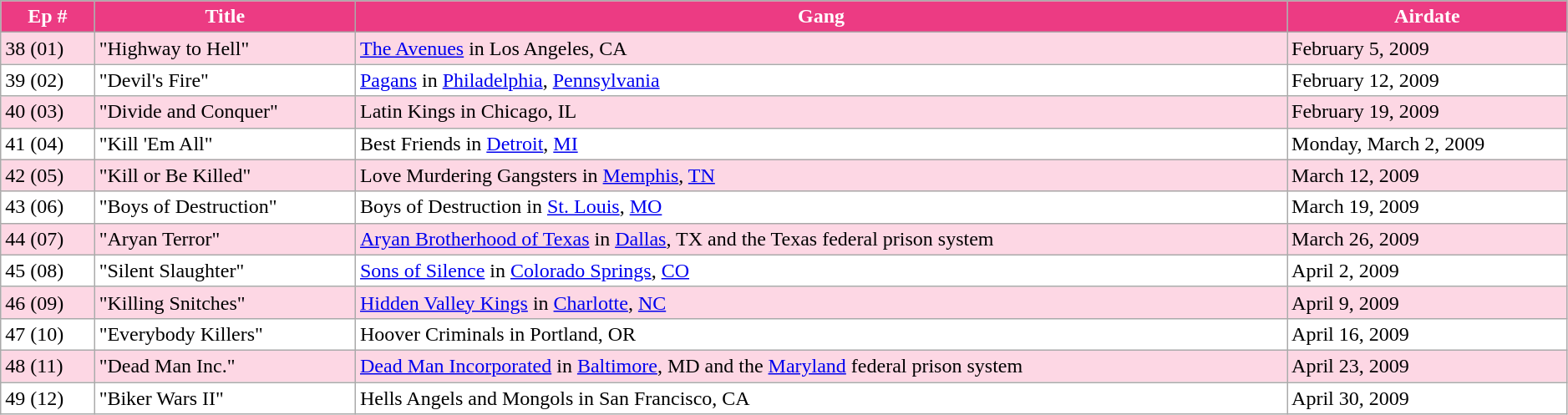<table class="wikitable" width=99% style="">
<tr>
<th style=" color:white; background-color: #EC3B83">Ep #</th>
<th style=" color:white; background-color: #EC3B83">Title</th>
<th style=" color:white; background-color: #EC3B83">Gang</th>
<th style=" color:white; background-color: #EC3B83">Airdate</th>
</tr>
<tr style="background-color: #FDD7E4;" |>
<td>38 (01)</td>
<td>"Highway to Hell"</td>
<td><a href='#'>The Avenues</a> in Los Angeles, CA</td>
<td>February 5, 2009</td>
</tr>
<tr style="background-color: #FFFFFF;" |>
<td>39 (02)</td>
<td>"Devil's Fire"</td>
<td><a href='#'>Pagans</a> in <a href='#'>Philadelphia</a>, <a href='#'>Pennsylvania</a></td>
<td>February 12, 2009</td>
</tr>
<tr style="background-color: #FDD7E4;" |>
<td>40 (03)</td>
<td>"Divide and Conquer"</td>
<td>Latin Kings in Chicago, IL</td>
<td>February 19, 2009</td>
</tr>
<tr style="background-color: #FFFFFF;" |>
<td>41 (04)</td>
<td>"Kill 'Em All"</td>
<td>Best Friends in <a href='#'>Detroit</a>, <a href='#'>MI</a></td>
<td>Monday, March 2, 2009</td>
</tr>
<tr style="background-color: #FDD7E4;" |>
<td>42 (05)</td>
<td>"Kill or Be Killed"</td>
<td>Love Murdering Gangsters in <a href='#'>Memphis</a>, <a href='#'>TN</a></td>
<td>March 12, 2009</td>
</tr>
<tr style="background-color: #FFFFFF;" |>
<td>43 (06)</td>
<td>"Boys of Destruction"</td>
<td>Boys of Destruction in <a href='#'>St. Louis</a>, <a href='#'>MO</a></td>
<td>March 19, 2009</td>
</tr>
<tr style="background-color: #FDD7E4;" |>
<td>44 (07)</td>
<td>"Aryan Terror"</td>
<td><a href='#'>Aryan Brotherhood of Texas</a> in <a href='#'>Dallas</a>, TX and the Texas federal prison system</td>
<td>March 26, 2009</td>
</tr>
<tr style="background-color: #FFFFFF;" |>
<td>45 (08)</td>
<td>"Silent Slaughter"</td>
<td><a href='#'>Sons of Silence</a> in <a href='#'>Colorado Springs</a>, <a href='#'>CO</a></td>
<td>April 2, 2009</td>
</tr>
<tr style="background-color: #FDD7E4;" |>
<td>46 (09)</td>
<td>"Killing Snitches"</td>
<td><a href='#'>Hidden Valley Kings</a> in <a href='#'>Charlotte</a>, <a href='#'>NC</a></td>
<td>April 9, 2009</td>
</tr>
<tr style="background-color: #FFFFFF;" |>
<td>47 (10)</td>
<td>"Everybody Killers"</td>
<td>Hoover Criminals in Portland, OR</td>
<td>April 16, 2009</td>
</tr>
<tr style="background-color: #FDD7E4;" |>
<td>48 (11)</td>
<td>"Dead Man Inc."</td>
<td><a href='#'>Dead Man Incorporated</a> in <a href='#'>Baltimore</a>, MD and the <a href='#'>Maryland</a> federal prison system</td>
<td>April 23, 2009</td>
</tr>
<tr style="background-color: #FFFFFF;" |>
<td>49 (12)</td>
<td>"Biker Wars II"</td>
<td>Hells Angels and Mongols in San Francisco, CA</td>
<td>April 30, 2009</td>
</tr>
</table>
